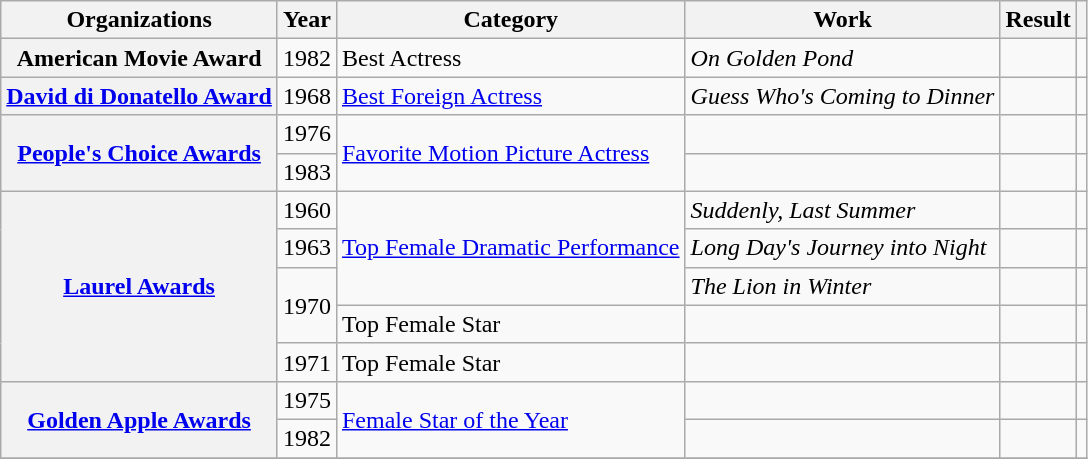<table class= "wikitable plainrowheaders sortable">
<tr>
<th>Organizations</th>
<th scope="col">Year</th>
<th scope="col">Category</th>
<th scope="col">Work</th>
<th scope="col">Result</th>
<th scope="col" class="unsortable"></th>
</tr>
<tr>
<th scope="row" rowspan="1">American Movie Award</th>
<td style="text-align:center;">1982</td>
<td>Best Actress</td>
<td><em>On Golden Pond</em></td>
<td></td>
<td></td>
</tr>
<tr>
<th scope="row" rowspan="1"><a href='#'>David di Donatello Award</a></th>
<td style="text-align:center;">1968</td>
<td><a href='#'>Best Foreign Actress</a></td>
<td><em>Guess Who's Coming to Dinner</em></td>
<td></td>
<td></td>
</tr>
<tr>
<th scope="row" rowspan="2"><a href='#'>People's Choice Awards</a></th>
<td style="text-align:center;">1976</td>
<td rowspan="2"><a href='#'>Favorite Motion Picture Actress</a></td>
<td></td>
<td></td>
<td></td>
</tr>
<tr>
<td style="text-align:center;">1983</td>
<td></td>
<td></td>
<td></td>
</tr>
<tr>
<th scope="row" rowspan="5"><a href='#'>Laurel Awards</a></th>
<td style="text-align:center;">1960</td>
<td rowspan="3"><a href='#'>Top Female Dramatic Performance</a></td>
<td><em>Suddenly, Last Summer</em></td>
<td></td>
<td></td>
</tr>
<tr>
<td style="text-align:center;">1963</td>
<td><em>Long Day's Journey into Night</em></td>
<td></td>
<td></td>
</tr>
<tr>
<td rowspan=2; style="text-align:center;">1970</td>
<td><em>The Lion in Winter</em></td>
<td></td>
<td></td>
</tr>
<tr>
<td>Top Female Star</td>
<td></td>
<td></td>
<td></td>
</tr>
<tr>
<td style="text-align:center;">1971</td>
<td>Top Female Star</td>
<td></td>
<td></td>
<td></td>
</tr>
<tr>
<th scope="row" rowspan="2"><a href='#'>Golden Apple Awards</a></th>
<td style="text-align:center;">1975</td>
<td rowspan="2"><a href='#'>Female Star of the Year</a></td>
<td></td>
<td></td>
<td></td>
</tr>
<tr>
<td style="text-align:center;">1982</td>
<td></td>
<td></td>
<td></td>
</tr>
<tr>
</tr>
</table>
